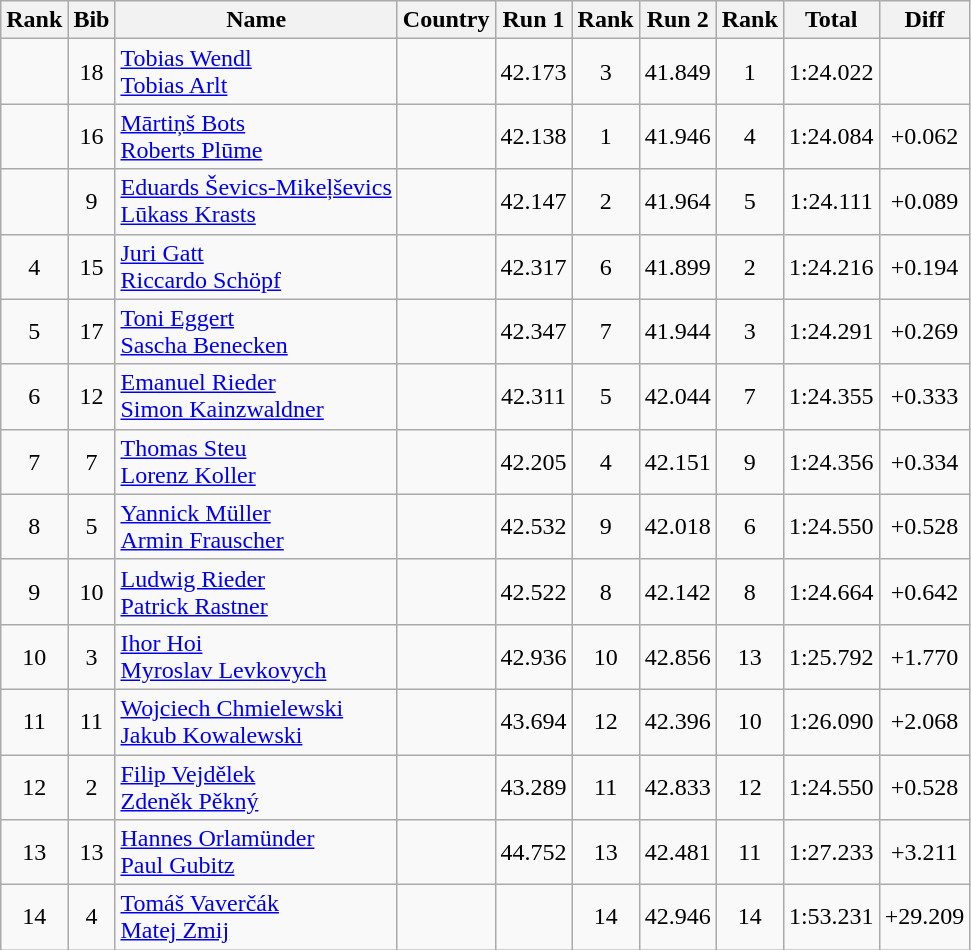<table class="wikitable sortable" style="text-align:center">
<tr>
<th>Rank</th>
<th>Bib</th>
<th>Name</th>
<th>Country</th>
<th>Run 1</th>
<th>Rank</th>
<th>Run 2</th>
<th>Rank</th>
<th>Total</th>
<th>Diff</th>
</tr>
<tr>
<td></td>
<td>18</td>
<td align=left><a href='#'>Tobias Wendl</a><br><a href='#'>Tobias Arlt</a></td>
<td align=left></td>
<td>42.173</td>
<td>3</td>
<td>41.849</td>
<td>1</td>
<td>1:24.022</td>
<td></td>
</tr>
<tr>
<td></td>
<td>16</td>
<td align=left><a href='#'>Mārtiņš Bots</a><br><a href='#'>Roberts Plūme</a></td>
<td align=left></td>
<td>42.138</td>
<td>1</td>
<td>41.946</td>
<td>4</td>
<td>1:24.084</td>
<td>+0.062</td>
</tr>
<tr>
<td></td>
<td>9</td>
<td align=left><a href='#'>Eduards Ševics-Mikeļševics</a><br><a href='#'>Lūkass Krasts</a></td>
<td align=left></td>
<td>42.147</td>
<td>2</td>
<td>41.964</td>
<td>5</td>
<td>1:24.111</td>
<td>+0.089</td>
</tr>
<tr>
<td>4</td>
<td>15</td>
<td align=left><a href='#'>Juri Gatt</a><br><a href='#'>Riccardo Schöpf</a></td>
<td align=left></td>
<td>42.317</td>
<td>6</td>
<td>41.899</td>
<td>2</td>
<td>1:24.216</td>
<td>+0.194</td>
</tr>
<tr>
<td>5</td>
<td>17</td>
<td align=left><a href='#'>Toni Eggert</a><br><a href='#'>Sascha Benecken</a></td>
<td align=left></td>
<td>42.347</td>
<td>7</td>
<td>41.944</td>
<td>3</td>
<td>1:24.291</td>
<td>+0.269</td>
</tr>
<tr>
<td>6</td>
<td>12</td>
<td align=left><a href='#'>Emanuel Rieder</a><br><a href='#'>Simon Kainzwaldner</a></td>
<td align=left></td>
<td>42.311</td>
<td>5</td>
<td>42.044</td>
<td>7</td>
<td>1:24.355</td>
<td>+0.333</td>
</tr>
<tr>
<td>7</td>
<td>7</td>
<td align=left><a href='#'>Thomas Steu</a><br><a href='#'>Lorenz Koller</a></td>
<td align=left></td>
<td>42.205</td>
<td>4</td>
<td>42.151</td>
<td>9</td>
<td>1:24.356</td>
<td>+0.334</td>
</tr>
<tr>
<td>8</td>
<td>5</td>
<td align=left><a href='#'>Yannick Müller</a><br><a href='#'>Armin Frauscher</a></td>
<td align=left></td>
<td>42.532</td>
<td>9</td>
<td>42.018</td>
<td>6</td>
<td>1:24.550</td>
<td>+0.528</td>
</tr>
<tr>
<td>9</td>
<td>10</td>
<td align=left><a href='#'>Ludwig Rieder</a><br><a href='#'>Patrick Rastner</a></td>
<td align=left></td>
<td>42.522</td>
<td>8</td>
<td>42.142</td>
<td>8</td>
<td>1:24.664</td>
<td>+0.642</td>
</tr>
<tr>
<td>10</td>
<td>3</td>
<td align=left><a href='#'>Ihor Hoi</a><br><a href='#'>Myroslav Levkovych</a></td>
<td align=left></td>
<td>42.936</td>
<td>10</td>
<td>42.856</td>
<td>13</td>
<td>1:25.792</td>
<td>+1.770</td>
</tr>
<tr>
<td>11</td>
<td>11</td>
<td align=left><a href='#'>Wojciech Chmielewski</a><br><a href='#'>Jakub Kowalewski</a></td>
<td align=left></td>
<td>43.694</td>
<td>12</td>
<td>42.396</td>
<td>10</td>
<td>1:26.090</td>
<td>+2.068</td>
</tr>
<tr>
<td>12</td>
<td>2</td>
<td align=left><a href='#'>Filip Vejdělek</a><br><a href='#'>Zdeněk Pěkný</a></td>
<td align=left></td>
<td>43.289</td>
<td>11</td>
<td>42.833</td>
<td>12</td>
<td>1:24.550</td>
<td>+0.528</td>
</tr>
<tr>
<td>13</td>
<td>13</td>
<td align=left><a href='#'>Hannes Orlamünder</a><br><a href='#'>Paul Gubitz</a></td>
<td align=left></td>
<td>44.752</td>
<td>13</td>
<td>42.481</td>
<td>11</td>
<td>1:27.233</td>
<td>+3.211</td>
</tr>
<tr>
<td>14</td>
<td>4</td>
<td align=left><a href='#'>Tomáš Vaverčák</a><br><a href='#'>Matej Zmij</a></td>
<td align=left></td>
<td></td>
<td>14</td>
<td>42.946</td>
<td>14</td>
<td>1:53.231</td>
<td>+29.209</td>
</tr>
</table>
